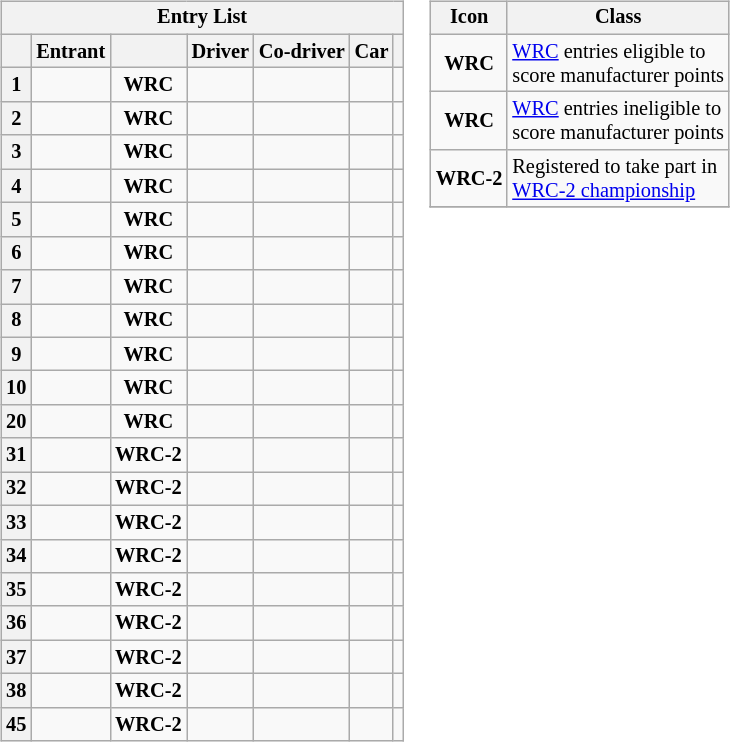<table>
<tr>
<td><br><table class="wikitable plainrowheaders sortable" style="font-size: 85%">
<tr>
<th scope=row colspan="7" style="text-align: center;"><strong>Entry List</strong></th>
</tr>
<tr>
<th scope=col></th>
<th scope=col>Entrant</th>
<th scope=col></th>
<th scope=col>Driver</th>
<th scope=col>Co-driver</th>
<th scope=col>Car</th>
<th scope=col></th>
</tr>
<tr>
<th scope=row style="text-align: center;">1</th>
<td></td>
<td align="center"><strong><span>WRC</span></strong></td>
<td></td>
<td></td>
<td></td>
<td align="center"></td>
</tr>
<tr>
<th scope=row style="text-align: center;">2</th>
<td></td>
<td align="center"><strong><span>WRC</span></strong></td>
<td></td>
<td></td>
<td></td>
<td align="center"></td>
</tr>
<tr>
<th scope=row style="text-align: center;">3</th>
<td></td>
<td align="center"><strong><span>WRC</span></strong></td>
<td></td>
<td></td>
<td></td>
<td align="center"></td>
</tr>
<tr>
<th scope=row style="text-align: center;">4</th>
<td></td>
<td align="center"><strong><span>WRC</span></strong></td>
<td></td>
<td></td>
<td></td>
<td align="center"></td>
</tr>
<tr>
<th scope=row style="text-align: center;">5</th>
<td></td>
<td align="center"><strong><span>WRC</span></strong></td>
<td></td>
<td></td>
<td></td>
<td align="center"></td>
</tr>
<tr>
<th scope=row style="text-align: center;">6</th>
<td></td>
<td align="center"><strong><span>WRC</span></strong></td>
<td></td>
<td></td>
<td></td>
<td align="center"></td>
</tr>
<tr>
<th scope=row style="text-align: center;">7</th>
<td></td>
<td align="center"><strong><span>WRC</span></strong></td>
<td></td>
<td></td>
<td></td>
<td align="center"></td>
</tr>
<tr>
<th scope=row style="text-align: center;">8</th>
<td></td>
<td align="center"><strong><span>WRC</span></strong></td>
<td></td>
<td></td>
<td></td>
<td align="center"></td>
</tr>
<tr>
<th scope=row style="text-align: center;">9</th>
<td></td>
<td align="center"><strong><span>WRC</span></strong></td>
<td></td>
<td></td>
<td></td>
<td align="center"></td>
</tr>
<tr>
<th scope=row style="text-align: center;">10</th>
<td></td>
<td align="center"><strong><span>WRC</span></strong></td>
<td></td>
<td></td>
<td></td>
<td align="center"></td>
</tr>
<tr>
<th scope=row style="text-align: center;">20</th>
<td></td>
<td align="center"><strong><span>WRC</span></strong></td>
<td></td>
<td></td>
<td></td>
<td align="center"></td>
</tr>
<tr>
<th scope=row style="text-align: center;">31</th>
<td></td>
<td align="center"><strong><span>WRC-2</span></strong></td>
<td></td>
<td></td>
<td></td>
<td align="center"></td>
</tr>
<tr>
<th scope=row style="text-align: center;">32</th>
<td></td>
<td align="center"><strong><span>WRC-2</span></strong></td>
<td></td>
<td></td>
<td></td>
<td align="center"></td>
</tr>
<tr>
<th scope=row style="text-align: center;">33</th>
<td></td>
<td align="center"><strong><span>WRC-2</span></strong></td>
<td></td>
<td></td>
<td></td>
<td align="center"></td>
</tr>
<tr>
<th scope=row style="text-align: center;">34</th>
<td></td>
<td align="center"><strong><span>WRC-2</span></strong></td>
<td></td>
<td></td>
<td></td>
<td align="center"></td>
</tr>
<tr>
<th scope=row style="text-align: center;">35</th>
<td></td>
<td align="center"><strong><span>WRC-2</span></strong></td>
<td></td>
<td></td>
<td></td>
<td align="center"></td>
</tr>
<tr>
<th scope=row style="text-align: center;">36</th>
<td></td>
<td align="center"><strong><span>WRC-2</span></strong></td>
<td></td>
<td></td>
<td></td>
<td align="center"></td>
</tr>
<tr>
<th scope=row style="text-align: center;">37</th>
<td></td>
<td align="center"><strong><span>WRC-2</span></strong></td>
<td></td>
<td></td>
<td></td>
<td align="center"></td>
</tr>
<tr>
<th scope=row style="text-align: center;">38</th>
<td></td>
<td align="center"><strong><span>WRC-2</span></strong></td>
<td></td>
<td></td>
<td></td>
<td align="center"></td>
</tr>
<tr>
<th scope=row style="text-align: center;">45</th>
<td></td>
<td align="center"><strong><span>WRC-2</span></strong></td>
<td></td>
<td></td>
<td></td>
<td align="center"></td>
</tr>
</table>
</td>
<td valign="top"><br><table align="right" class="wikitable" style="font-size: 85%;">
<tr>
<th>Icon</th>
<th>Class</th>
</tr>
<tr>
<td align="center"><strong><span>WRC</span></strong></td>
<td><a href='#'>WRC</a> entries eligible to<br>score manufacturer points</td>
</tr>
<tr>
<td align="center"><strong><span>WRC</span></strong></td>
<td><a href='#'>WRC</a> entries ineligible to<br>score manufacturer points</td>
</tr>
<tr>
<td align="center"><strong><span>WRC-2</span></strong></td>
<td>Registered to take part in<br><a href='#'>WRC-2 championship</a></td>
</tr>
<tr>
</tr>
</table>
</td>
</tr>
</table>
